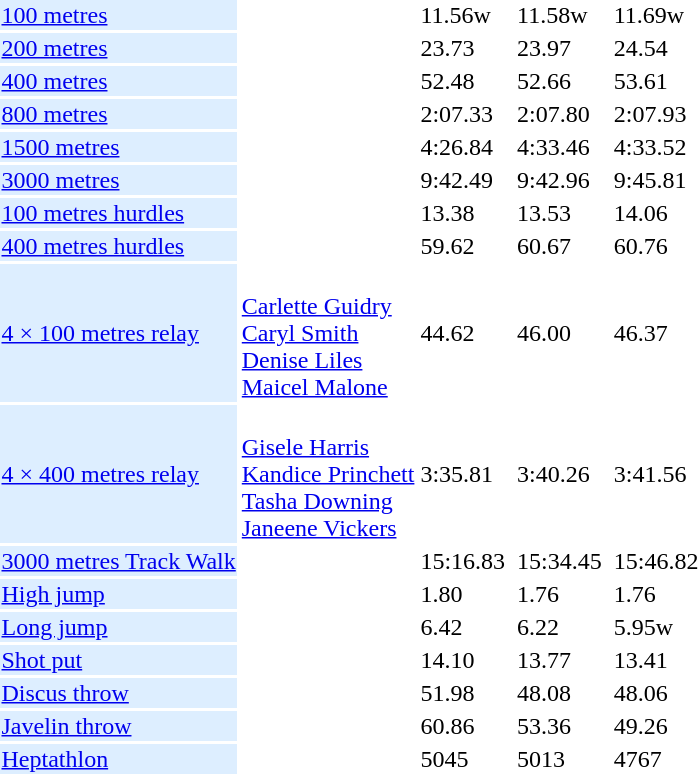<table>
<tr>
<td bgcolor = DDEEFF><a href='#'>100 metres</a></td>
<td></td>
<td>11.56w</td>
<td></td>
<td>11.58w</td>
<td></td>
<td>11.69w</td>
</tr>
<tr>
<td bgcolor = DDEEFF><a href='#'>200 metres</a></td>
<td></td>
<td>23.73</td>
<td></td>
<td>23.97</td>
<td></td>
<td>24.54</td>
</tr>
<tr>
<td bgcolor = DDEEFF><a href='#'>400 metres</a></td>
<td></td>
<td>52.48</td>
<td></td>
<td>52.66</td>
<td></td>
<td>53.61</td>
</tr>
<tr>
<td bgcolor = DDEEFF><a href='#'>800 metres</a></td>
<td></td>
<td>2:07.33</td>
<td></td>
<td>2:07.80</td>
<td></td>
<td>2:07.93</td>
</tr>
<tr>
<td bgcolor = DDEEFF><a href='#'>1500 metres</a></td>
<td></td>
<td>4:26.84</td>
<td></td>
<td>4:33.46</td>
<td></td>
<td>4:33.52</td>
</tr>
<tr>
<td bgcolor = DDEEFF><a href='#'>3000 metres</a></td>
<td></td>
<td>9:42.49</td>
<td></td>
<td>9:42.96</td>
<td></td>
<td>9:45.81</td>
</tr>
<tr>
<td bgcolor = DDEEFF><a href='#'>100 metres hurdles</a></td>
<td></td>
<td>13.38</td>
<td></td>
<td>13.53</td>
<td></td>
<td>14.06</td>
</tr>
<tr>
<td bgcolor = DDEEFF><a href='#'>400 metres hurdles</a></td>
<td></td>
<td>59.62</td>
<td></td>
<td>60.67</td>
<td></td>
<td>60.76</td>
</tr>
<tr>
<td bgcolor = DDEEFF><a href='#'>4 × 100 metres relay</a></td>
<td><br><a href='#'>Carlette Guidry</a><br><a href='#'>Caryl Smith</a><br><a href='#'>Denise Liles</a><br><a href='#'>Maicel Malone</a></td>
<td>44.62</td>
<td></td>
<td>46.00</td>
<td></td>
<td>46.37</td>
</tr>
<tr>
<td bgcolor = DDEEFF><a href='#'>4 × 400 metres relay</a></td>
<td><br><a href='#'>Gisele Harris</a><br><a href='#'>Kandice Princhett</a><br><a href='#'>Tasha Downing</a><br><a href='#'>Janeene Vickers</a></td>
<td>3:35.81</td>
<td></td>
<td>3:40.26</td>
<td></td>
<td>3:41.56</td>
</tr>
<tr>
<td bgcolor = DDEEFF><a href='#'>3000 metres Track Walk</a></td>
<td></td>
<td>15:16.83</td>
<td></td>
<td>15:34.45</td>
<td></td>
<td>15:46.82</td>
</tr>
<tr>
<td bgcolor = DDEEFF><a href='#'>High jump</a></td>
<td></td>
<td>1.80</td>
<td></td>
<td>1.76</td>
<td></td>
<td>1.76</td>
</tr>
<tr>
<td bgcolor = DDEEFF><a href='#'>Long jump</a></td>
<td></td>
<td>6.42</td>
<td></td>
<td>6.22</td>
<td></td>
<td>5.95w</td>
</tr>
<tr>
<td bgcolor = DDEEFF><a href='#'>Shot put</a></td>
<td></td>
<td>14.10</td>
<td></td>
<td>13.77</td>
<td></td>
<td>13.41</td>
</tr>
<tr>
<td bgcolor = DDEEFF><a href='#'>Discus throw</a></td>
<td></td>
<td>51.98</td>
<td></td>
<td>48.08</td>
<td></td>
<td>48.06</td>
</tr>
<tr>
<td bgcolor = DDEEFF><a href='#'>Javelin throw</a></td>
<td></td>
<td>60.86</td>
<td></td>
<td>53.36</td>
<td></td>
<td>49.26</td>
</tr>
<tr>
<td bgcolor = DDEEFF><a href='#'>Heptathlon</a></td>
<td></td>
<td>5045</td>
<td></td>
<td>5013</td>
<td></td>
<td>4767</td>
</tr>
</table>
